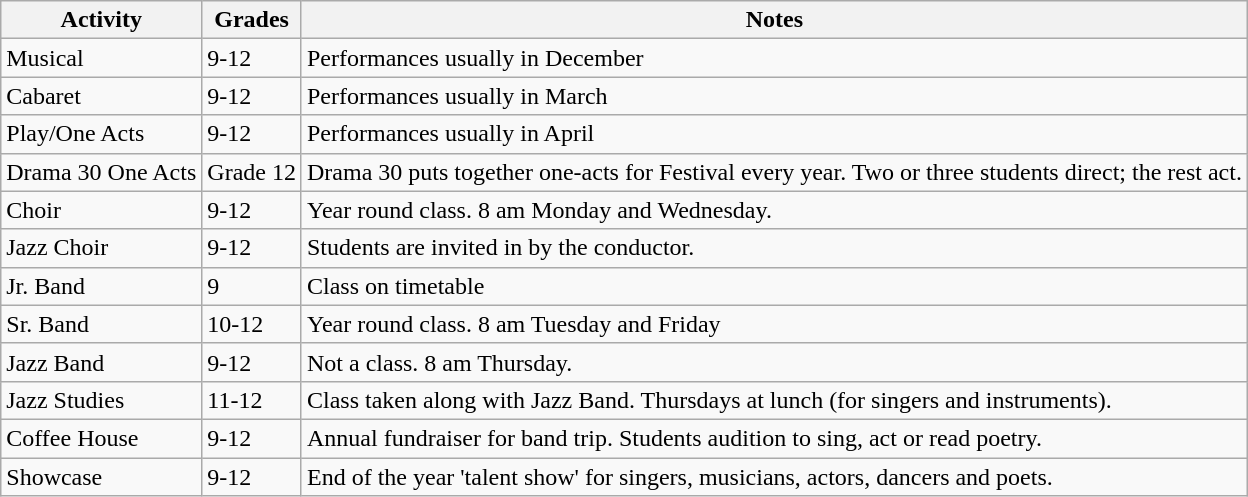<table class="wikitable">
<tr>
<th>Activity</th>
<th>Grades</th>
<th>Notes</th>
</tr>
<tr>
<td>Musical</td>
<td>9-12</td>
<td>Performances usually in December</td>
</tr>
<tr>
<td>Cabaret</td>
<td>9-12</td>
<td>Performances usually in March</td>
</tr>
<tr>
<td>Play/One Acts</td>
<td>9-12</td>
<td>Performances usually in April</td>
</tr>
<tr>
<td>Drama 30 One Acts</td>
<td>Grade 12</td>
<td>Drama 30 puts together one-acts for Festival every year. Two or three students direct; the rest act.</td>
</tr>
<tr>
<td>Choir</td>
<td>9-12</td>
<td>Year round class. 8 am Monday and Wednesday.</td>
</tr>
<tr>
<td>Jazz Choir</td>
<td>9-12</td>
<td>Students are invited in by the conductor.</td>
</tr>
<tr>
<td>Jr. Band</td>
<td>9</td>
<td>Class on timetable</td>
</tr>
<tr>
<td>Sr. Band</td>
<td>10-12</td>
<td>Year round class. 8 am Tuesday and Friday</td>
</tr>
<tr>
<td>Jazz Band</td>
<td>9-12</td>
<td>Not a class. 8 am Thursday.</td>
</tr>
<tr>
<td>Jazz Studies</td>
<td>11-12</td>
<td>Class taken along with Jazz Band. Thursdays at lunch (for singers and instruments).</td>
</tr>
<tr>
<td>Coffee House</td>
<td>9-12</td>
<td>Annual fundraiser for band trip. Students audition to sing, act or read poetry.</td>
</tr>
<tr>
<td>Showcase</td>
<td>9-12</td>
<td>End of the year 'talent show' for singers, musicians, actors, dancers and poets.</td>
</tr>
</table>
